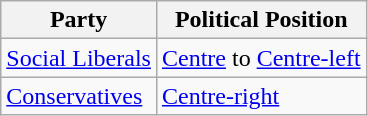<table class="wikitable mw-collapsible mw-collapsed">
<tr>
<th>Party</th>
<th>Political Position</th>
</tr>
<tr>
<td><a href='#'>Social Liberals</a></td>
<td><a href='#'>Centre</a> to <a href='#'>Centre-left</a></td>
</tr>
<tr>
<td><a href='#'>Conservatives</a></td>
<td><a href='#'>Centre-right</a></td>
</tr>
</table>
